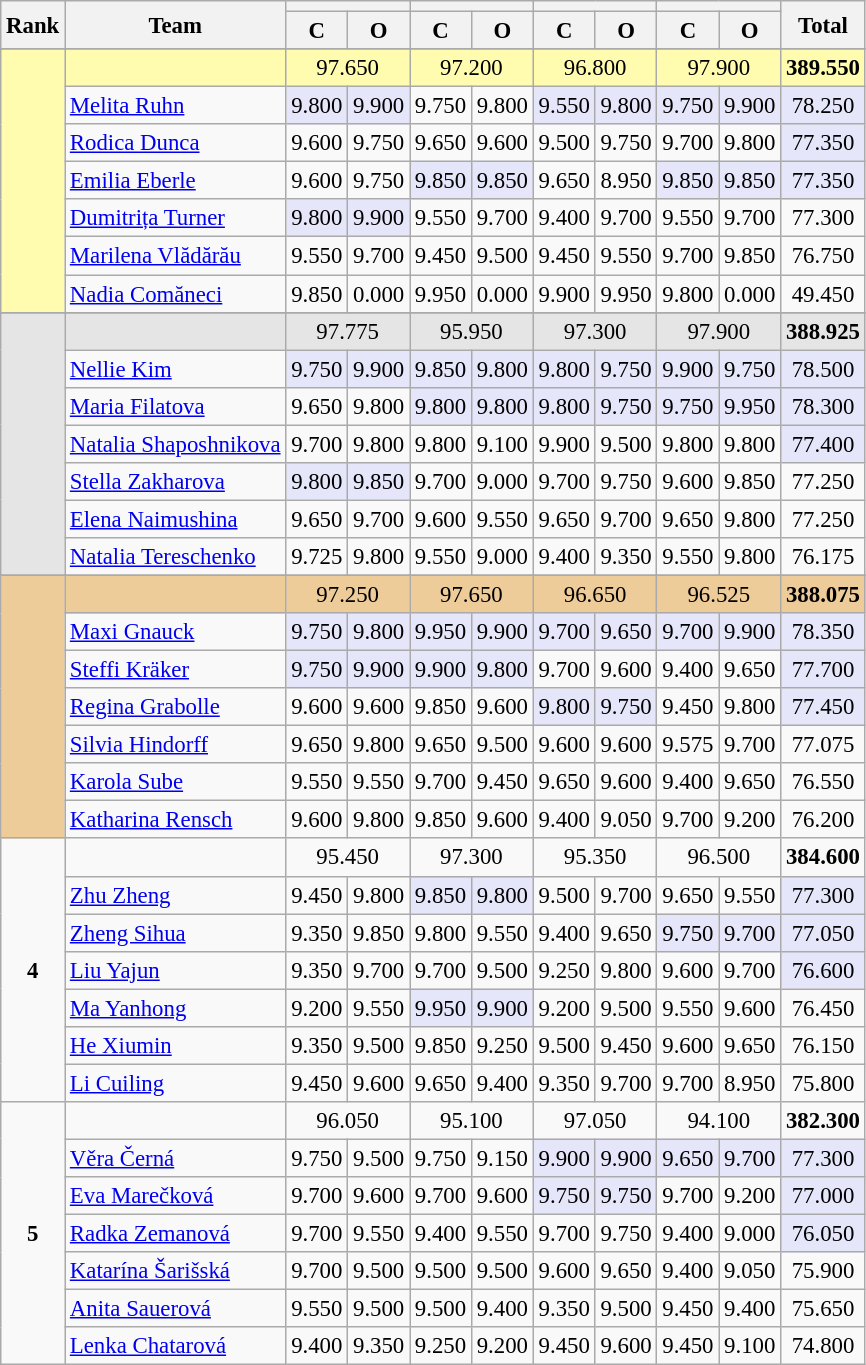<table class="wikitable" style="text-align:center; font-size:95%">
<tr>
<th rowspan=2>Rank</th>
<th rowspan=2>Team</th>
<th colspan=2></th>
<th colspan=2></th>
<th colspan=2></th>
<th colspan=2></th>
<th rowspan=2>Total</th>
</tr>
<tr>
<th>C</th>
<th>O</th>
<th>C</th>
<th>O</th>
<th>C</th>
<th>O</th>
<th>C</th>
<th>O</th>
</tr>
<tr>
</tr>
<tr style="background:#fffcaf;">
<td rowspan=7></td>
<td style="text-align:left;"><strong></strong></td>
<td colspan=2>97.650</td>
<td colspan=2>97.200</td>
<td colspan=2>96.800</td>
<td colspan=2>97.900</td>
<td colspan=1><strong>389.550</strong></td>
</tr>
<tr>
<td align=left><a href='#'>Melita Ruhn</a></td>
<td bgcolor="lavender">9.800</td>
<td bgcolor="lavender">9.900</td>
<td>9.750</td>
<td>9.800</td>
<td bgcolor="lavender">9.550</td>
<td bgcolor="lavender">9.800</td>
<td bgcolor="lavender">9.750</td>
<td bgcolor="lavender">9.900</td>
<td bgcolor="lavender">78.250</td>
</tr>
<tr>
<td align=left><a href='#'>Rodica Dunca</a></td>
<td>9.600</td>
<td>9.750</td>
<td>9.650</td>
<td>9.600</td>
<td>9.500</td>
<td>9.750</td>
<td>9.700</td>
<td>9.800</td>
<td bgcolor="lavender">77.350</td>
</tr>
<tr>
<td align=left><a href='#'>Emilia Eberle</a></td>
<td>9.600</td>
<td>9.750</td>
<td bgcolor="lavender">9.850</td>
<td bgcolor="lavender">9.850</td>
<td>9.650</td>
<td>8.950</td>
<td bgcolor="lavender">9.850</td>
<td bgcolor="lavender">9.850</td>
<td bgcolor="lavender">77.350</td>
</tr>
<tr>
<td align=left><a href='#'>Dumitrița Turner</a></td>
<td bgcolor="lavender">9.800</td>
<td bgcolor="lavender">9.900</td>
<td>9.550</td>
<td>9.700</td>
<td>9.400</td>
<td>9.700</td>
<td>9.550</td>
<td>9.700</td>
<td>77.300</td>
</tr>
<tr>
<td align=left><a href='#'>Marilena Vlădărău</a></td>
<td>9.550</td>
<td>9.700</td>
<td>9.450</td>
<td>9.500</td>
<td>9.450</td>
<td>9.550</td>
<td>9.700</td>
<td>9.850</td>
<td>76.750</td>
</tr>
<tr>
<td align=left><a href='#'>Nadia Comăneci</a></td>
<td>9.850</td>
<td>0.000</td>
<td>9.950</td>
<td>0.000</td>
<td>9.900</td>
<td>9.950</td>
<td>9.800</td>
<td>0.000</td>
<td>49.450</td>
</tr>
<tr>
</tr>
<tr style="background:#e5e5e5;">
<td rowspan=7></td>
<td style="text-align:left;"><strong></strong></td>
<td colspan=2>97.775</td>
<td colspan=2>95.950</td>
<td colspan=2>97.300</td>
<td colspan=2>97.900</td>
<td colspan=1><strong>388.925</strong></td>
</tr>
<tr>
<td align=left><a href='#'>Nellie Kim</a></td>
<td bgcolor="lavender">9.750</td>
<td bgcolor="lavender">9.900</td>
<td bgcolor="lavender">9.850</td>
<td bgcolor="lavender">9.800</td>
<td bgcolor="lavender">9.800</td>
<td bgcolor="lavender">9.750</td>
<td bgcolor="lavender">9.900</td>
<td bgcolor="lavender">9.750</td>
<td bgcolor="lavender">78.500</td>
</tr>
<tr>
<td align=left><a href='#'>Maria Filatova</a></td>
<td>9.650</td>
<td>9.800</td>
<td bgcolor="lavender">9.800</td>
<td bgcolor="lavender">9.800</td>
<td bgcolor="lavender">9.800</td>
<td bgcolor="lavender">9.750</td>
<td bgcolor="lavender">9.750</td>
<td bgcolor="lavender">9.950</td>
<td bgcolor="lavender">78.300</td>
</tr>
<tr>
<td align=left><a href='#'>Natalia Shaposhnikova</a></td>
<td>9.700</td>
<td>9.800</td>
<td>9.800</td>
<td>9.100</td>
<td>9.900</td>
<td>9.500</td>
<td>9.800</td>
<td>9.800</td>
<td bgcolor="lavender">77.400</td>
</tr>
<tr>
<td align=left><a href='#'>Stella Zakharova</a></td>
<td bgcolor="lavender">9.800</td>
<td bgcolor="lavender">9.850</td>
<td>9.700</td>
<td>9.000</td>
<td>9.700</td>
<td>9.750</td>
<td>9.600</td>
<td>9.850</td>
<td>77.250</td>
</tr>
<tr>
<td align=left><a href='#'>Elena Naimushina</a></td>
<td>9.650</td>
<td>9.700</td>
<td>9.600</td>
<td>9.550</td>
<td>9.650</td>
<td>9.700</td>
<td>9.650</td>
<td>9.800</td>
<td>77.250</td>
</tr>
<tr>
<td align=left><a href='#'>Natalia Tereschenko</a></td>
<td>9.725</td>
<td>9.800</td>
<td>9.550</td>
<td>9.000</td>
<td>9.400</td>
<td>9.350</td>
<td>9.550</td>
<td>9.800</td>
<td>76.175</td>
</tr>
<tr>
</tr>
<tr style="background:#ec9;">
<td rowspan=7></td>
<td style="text-align:left;"><strong></strong></td>
<td colspan=2>97.250</td>
<td colspan=2>97.650</td>
<td colspan=2>96.650</td>
<td colspan=2>96.525</td>
<td colspan=1><strong>388.075</strong></td>
</tr>
<tr>
<td align=left><a href='#'>Maxi Gnauck</a></td>
<td bgcolor="lavender">9.750</td>
<td bgcolor="lavender">9.800</td>
<td bgcolor="lavender">9.950</td>
<td bgcolor="lavender">9.900</td>
<td bgcolor="lavender">9.700</td>
<td bgcolor="lavender">9.650</td>
<td bgcolor="lavender">9.700</td>
<td bgcolor="lavender">9.900</td>
<td bgcolor="lavender">78.350</td>
</tr>
<tr>
<td align=left><a href='#'>Steffi Kräker</a></td>
<td bgcolor="lavender">9.750</td>
<td bgcolor="lavender">9.900</td>
<td bgcolor="lavender">9.900</td>
<td bgcolor="lavender">9.800</td>
<td>9.700</td>
<td>9.600</td>
<td>9.400</td>
<td>9.650</td>
<td bgcolor="lavender">77.700</td>
</tr>
<tr>
<td align=left><a href='#'>Regina Grabolle</a></td>
<td>9.600</td>
<td>9.600</td>
<td>9.850</td>
<td>9.600</td>
<td bgcolor="lavender">9.800</td>
<td bgcolor="lavender">9.750</td>
<td>9.450</td>
<td>9.800</td>
<td bgcolor="lavender">77.450</td>
</tr>
<tr>
<td align=left><a href='#'>Silvia Hindorff</a></td>
<td>9.650</td>
<td>9.800</td>
<td>9.650</td>
<td>9.500</td>
<td>9.600</td>
<td>9.600</td>
<td>9.575</td>
<td>9.700</td>
<td>77.075</td>
</tr>
<tr>
<td align=left><a href='#'>Karola Sube</a></td>
<td>9.550</td>
<td>9.550</td>
<td>9.700</td>
<td>9.450</td>
<td>9.650</td>
<td>9.600</td>
<td>9.400</td>
<td>9.650</td>
<td>76.550</td>
</tr>
<tr>
<td align=left><a href='#'>Katharina Rensch</a></td>
<td>9.600</td>
<td>9.800</td>
<td>9.850</td>
<td>9.600</td>
<td>9.400</td>
<td>9.050</td>
<td>9.700</td>
<td>9.200</td>
<td>76.200</td>
</tr>
<tr>
<td rowspan=7><strong>4</strong></td>
<td style="text-align:left;"><strong></strong></td>
<td colspan=2>95.450</td>
<td colspan=2>97.300</td>
<td colspan=2>95.350</td>
<td colspan=2>96.500</td>
<td colspan=1><strong>384.600</strong></td>
</tr>
<tr>
<td align=left><a href='#'>Zhu Zheng</a></td>
<td>9.450</td>
<td>9.800</td>
<td bgcolor="lavender">9.850</td>
<td bgcolor="lavender">9.800</td>
<td>9.500</td>
<td>9.700</td>
<td>9.650</td>
<td>9.550</td>
<td bgcolor="lavender">77.300</td>
</tr>
<tr>
<td align=left><a href='#'>Zheng Sihua</a></td>
<td>9.350</td>
<td>9.850</td>
<td>9.800</td>
<td>9.550</td>
<td>9.400</td>
<td>9.650</td>
<td bgcolor="lavender">9.750</td>
<td bgcolor="lavender">9.700</td>
<td bgcolor="lavender">77.050</td>
</tr>
<tr>
<td align=left><a href='#'>Liu Yajun</a></td>
<td>9.350</td>
<td>9.700</td>
<td>9.700</td>
<td>9.500</td>
<td>9.250</td>
<td>9.800</td>
<td>9.600</td>
<td>9.700</td>
<td bgcolor="lavender">76.600</td>
</tr>
<tr>
<td align=left><a href='#'>Ma Yanhong</a></td>
<td>9.200</td>
<td>9.550</td>
<td bgcolor="lavender">9.950</td>
<td bgcolor="lavender">9.900</td>
<td>9.200</td>
<td>9.500</td>
<td>9.550</td>
<td>9.600</td>
<td>76.450</td>
</tr>
<tr>
<td align=left><a href='#'>He Xiumin</a></td>
<td>9.350</td>
<td>9.500</td>
<td>9.850</td>
<td>9.250</td>
<td>9.500</td>
<td>9.450</td>
<td>9.600</td>
<td>9.650</td>
<td>76.150</td>
</tr>
<tr>
<td align=left><a href='#'>Li Cuiling</a></td>
<td>9.450</td>
<td>9.600</td>
<td>9.650</td>
<td>9.400</td>
<td>9.350</td>
<td>9.700</td>
<td>9.700</td>
<td>8.950</td>
<td>75.800</td>
</tr>
<tr>
<td rowspan=7><strong>5</strong></td>
<td style="text-align:left;"><strong></strong></td>
<td colspan=2>96.050</td>
<td colspan=2>95.100</td>
<td colspan=2>97.050</td>
<td colspan=2>94.100</td>
<td colspan=1><strong>382.300</strong></td>
</tr>
<tr>
<td align=left><a href='#'>Věra Černá</a></td>
<td>9.750</td>
<td>9.500</td>
<td>9.750</td>
<td>9.150</td>
<td bgcolor="lavender">9.900</td>
<td bgcolor="lavender">9.900</td>
<td bgcolor="lavender">9.650</td>
<td bgcolor="lavender">9.700</td>
<td bgcolor="lavender">77.300</td>
</tr>
<tr>
<td align=left><a href='#'>Eva Marečková</a></td>
<td>9.700</td>
<td>9.600</td>
<td>9.700</td>
<td>9.600</td>
<td bgcolor="lavender">9.750</td>
<td bgcolor="lavender">9.750</td>
<td>9.700</td>
<td>9.200</td>
<td bgcolor="lavender">77.000</td>
</tr>
<tr>
<td align=left><a href='#'>Radka Zemanová</a></td>
<td>9.700</td>
<td>9.550</td>
<td>9.400</td>
<td>9.550</td>
<td>9.700</td>
<td>9.750</td>
<td>9.400</td>
<td>9.000</td>
<td bgcolor="lavender">76.050</td>
</tr>
<tr>
<td align=left><a href='#'>Katarína Šarišská</a></td>
<td>9.700</td>
<td>9.500</td>
<td>9.500</td>
<td>9.500</td>
<td>9.600</td>
<td>9.650</td>
<td>9.400</td>
<td>9.050</td>
<td>75.900</td>
</tr>
<tr>
<td align=left><a href='#'>Anita Sauerová</a></td>
<td>9.550</td>
<td>9.500</td>
<td>9.500</td>
<td>9.400</td>
<td>9.350</td>
<td>9.500</td>
<td>9.450</td>
<td>9.400</td>
<td>75.650</td>
</tr>
<tr>
<td align=left><a href='#'>Lenka Chatarová</a></td>
<td>9.400</td>
<td>9.350</td>
<td>9.250</td>
<td>9.200</td>
<td>9.450</td>
<td>9.600</td>
<td>9.450</td>
<td>9.100</td>
<td>74.800</td>
</tr>
</table>
